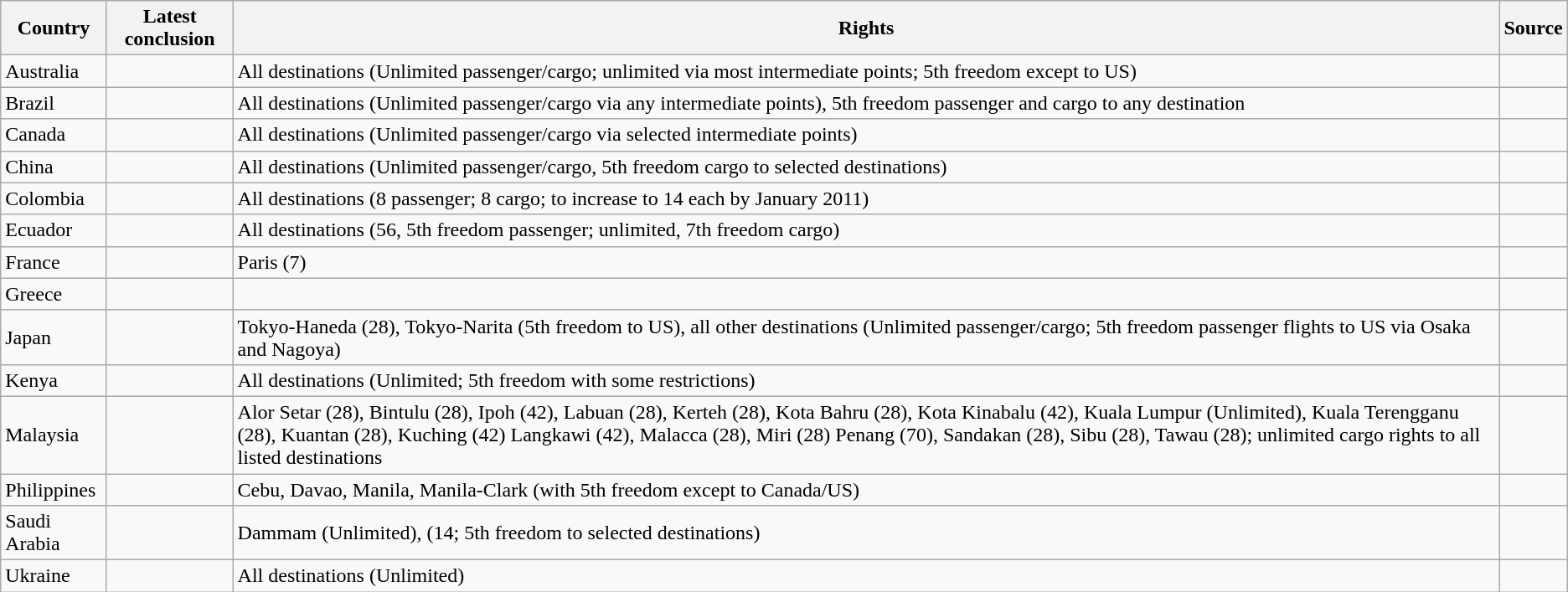<table class="wikitable sortable">
<tr>
<th>Country</th>
<th>Latest conclusion</th>
<th class="unsortable">Rights</th>
<th class="unsortable">Source</th>
</tr>
<tr>
<td>Australia</td>
<td></td>
<td>All destinations (Unlimited passenger/cargo; unlimited via most intermediate points; 5th freedom except to US)</td>
<td></td>
</tr>
<tr>
<td>Brazil</td>
<td></td>
<td>All destinations (Unlimited passenger/cargo via any intermediate points), 5th freedom passenger and cargo to any destination</td>
<td></td>
</tr>
<tr>
<td>Canada</td>
<td></td>
<td>All destinations (Unlimited passenger/cargo via selected intermediate points)</td>
<td></td>
</tr>
<tr>
<td>China</td>
<td></td>
<td>All destinations (Unlimited passenger/cargo, 5th freedom cargo to selected destinations)</td>
<td></td>
</tr>
<tr>
<td>Colombia</td>
<td></td>
<td>All destinations (8 passenger; 8 cargo; to increase to 14 each by January 2011)</td>
<td></td>
</tr>
<tr>
<td>Ecuador</td>
<td></td>
<td>All destinations (56, 5th freedom passenger; unlimited, 7th freedom cargo)</td>
<td></td>
</tr>
<tr>
<td>France</td>
<td></td>
<td>Paris (7)</td>
<td></td>
</tr>
<tr>
<td>Greece</td>
<td></td>
<td></td>
<td></td>
</tr>
<tr>
<td>Japan</td>
<td></td>
<td>Tokyo-Haneda (28), Tokyo-Narita (5th freedom to US), all other destinations (Unlimited passenger/cargo; 5th freedom passenger flights to US via Osaka and Nagoya)</td>
<td></td>
</tr>
<tr>
<td>Kenya</td>
<td></td>
<td>All destinations (Unlimited; 5th freedom with some restrictions)</td>
<td></td>
</tr>
<tr>
<td>Malaysia</td>
<td></td>
<td>Alor Setar (28), Bintulu (28), Ipoh (42), Labuan (28), Kerteh (28), Kota Bahru (28), Kota Kinabalu (42), Kuala Lumpur (Unlimited), Kuala Terengganu (28), Kuantan (28), Kuching (42) Langkawi (42), Malacca (28), Miri (28) Penang (70), Sandakan (28), Sibu (28), Tawau (28); unlimited cargo rights to all listed destinations</td>
<td></td>
</tr>
<tr>
<td>Philippines</td>
<td></td>
<td>Cebu, Davao, Manila, Manila-Clark (with 5th freedom except to Canada/US)</td>
<td></td>
</tr>
<tr>
<td>Saudi Arabia</td>
<td></td>
<td>Dammam (Unlimited), (14; 5th freedom to selected destinations)</td>
<td></td>
</tr>
<tr>
<td>Ukraine</td>
<td></td>
<td>All destinations (Unlimited)</td>
<td></td>
</tr>
</table>
